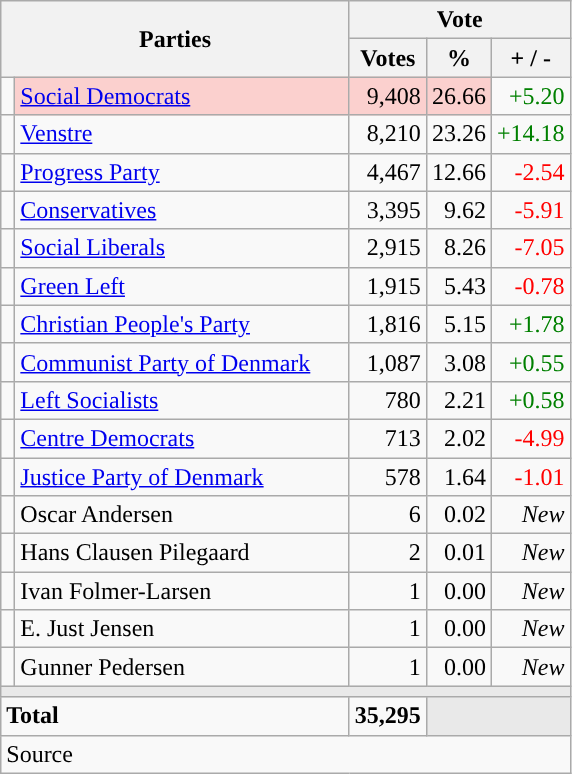<table class="wikitable" style="text-align:right;">
<tr>
<th style="text-align:centre;" rowspan="2" colspan="2" width="225">Parties</th>
<th colspan="3">Vote</th>
</tr>
<tr>
<th width="15">Votes</th>
<th width="15">%</th>
<th width="15">+ / -</th>
</tr>
<tr>
<td width="2" style="color:inherit;background:"></td>
<td bgcolor=#fbd0ce  align="left"><a href='#'>Social Democrats</a></td>
<td bgcolor=#fbd0ce>9,408</td>
<td bgcolor=#fbd0ce>26.66</td>
<td style=color:green;>+5.20</td>
</tr>
<tr>
<td width="2" style="color:inherit;background:"></td>
<td align="left"><a href='#'>Venstre</a></td>
<td>8,210</td>
<td>23.26</td>
<td style=color:green;>+14.18</td>
</tr>
<tr>
<td width="2" style="color:inherit;background:"></td>
<td align="left"><a href='#'>Progress Party</a></td>
<td>4,467</td>
<td>12.66</td>
<td style=color:red;>-2.54</td>
</tr>
<tr>
<td width="2" style="color:inherit;background:"></td>
<td align="left"><a href='#'>Conservatives</a></td>
<td>3,395</td>
<td>9.62</td>
<td style=color:red;>-5.91</td>
</tr>
<tr>
<td width="2" style="color:inherit;background:"></td>
<td align="left"><a href='#'>Social Liberals</a></td>
<td>2,915</td>
<td>8.26</td>
<td style=color:red;>-7.05</td>
</tr>
<tr>
<td width="2" style="color:inherit;background:"></td>
<td align="left"><a href='#'>Green Left</a></td>
<td>1,915</td>
<td>5.43</td>
<td style=color:red;>-0.78</td>
</tr>
<tr>
<td width="2" style="color:inherit;background:"></td>
<td align="left"><a href='#'>Christian People's Party</a></td>
<td>1,816</td>
<td>5.15</td>
<td style=color:green;>+1.78</td>
</tr>
<tr>
<td width="2" style="color:inherit;background:"></td>
<td align="left"><a href='#'>Communist Party of Denmark</a></td>
<td>1,087</td>
<td>3.08</td>
<td style=color:green;>+0.55</td>
</tr>
<tr>
<td width="2" style="color:inherit;background:"></td>
<td align="left"><a href='#'>Left Socialists</a></td>
<td>780</td>
<td>2.21</td>
<td style=color:green;>+0.58</td>
</tr>
<tr>
<td width="2" style="color:inherit;background:"></td>
<td align="left"><a href='#'>Centre Democrats</a></td>
<td>713</td>
<td>2.02</td>
<td style=color:red;>-4.99</td>
</tr>
<tr>
<td width="2" style="color:inherit;background:"></td>
<td align="left"><a href='#'>Justice Party of Denmark</a></td>
<td>578</td>
<td>1.64</td>
<td style=color:red;>-1.01</td>
</tr>
<tr>
<td width="2" style="color:inherit;background:"></td>
<td align="left">Oscar Andersen</td>
<td>6</td>
<td>0.02</td>
<td><em>New</em></td>
</tr>
<tr>
<td width="2" style="color:inherit;background:"></td>
<td align="left">Hans Clausen Pilegaard</td>
<td>2</td>
<td>0.01</td>
<td><em>New</em></td>
</tr>
<tr>
<td width="2" style="color:inherit;background:"></td>
<td align="left">Ivan Folmer-Larsen</td>
<td>1</td>
<td>0.00</td>
<td><em>New</em></td>
</tr>
<tr>
<td width="2" style="color:inherit;background:"></td>
<td align="left">E. Just Jensen</td>
<td>1</td>
<td>0.00</td>
<td><em>New</em></td>
</tr>
<tr>
<td width="2" style="color:inherit;background:"></td>
<td align="left">Gunner Pedersen</td>
<td>1</td>
<td>0.00</td>
<td><em>New</em></td>
</tr>
<tr>
<td colspan="7" bgcolor="#E9E9E9"></td>
</tr>
<tr>
<td align="left" colspan="2"><strong>Total</strong></td>
<td><strong>35,295</strong></td>
<td bgcolor="#E9E9E9" colspan="2"></td>
</tr>
<tr>
<td align="left" colspan="6">Source</td>
</tr>
</table>
